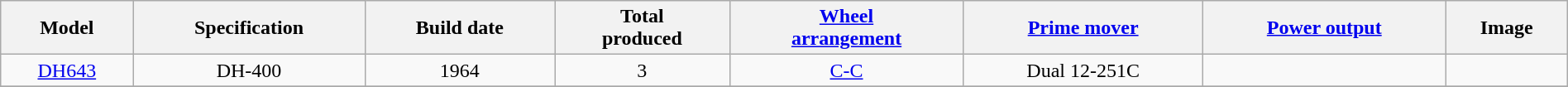<table class="wikitable" style="width: 100%">
<tr>
<th>Model</th>
<th>Specification</th>
<th>Build date</th>
<th>Total<br>produced</th>
<th><a href='#'>Wheel<br>arrangement</a></th>
<th><a href='#'>Prime mover</a></th>
<th><a href='#'>Power output</a></th>
<th class="unsortable">Image</th>
</tr>
<tr style=text-align:center>
<td><a href='#'>DH643</a></td>
<td>DH-400</td>
<td>1964</td>
<td>3</td>
<td><a href='#'>C-C</a></td>
<td>Dual 12-251C</td>
<td></td>
<td></td>
</tr>
<tr>
</tr>
</table>
